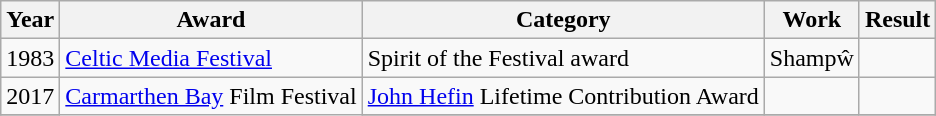<table class="wikitable sortable">
<tr>
<th>Year</th>
<th>Award</th>
<th>Category</th>
<th>Work</th>
<th>Result</th>
</tr>
<tr>
<td>1983</td>
<td><a href='#'>Celtic Media Festival</a></td>
<td>Spirit of the Festival award</td>
<td>Shampŵ</td>
<td></td>
</tr>
<tr>
<td>2017</td>
<td rowspan=4><a href='#'>Carmarthen Bay</a> Film Festival</td>
<td><a href='#'>John Hefin</a> Lifetime Contribution Award</td>
<td></td>
<td></td>
</tr>
<tr>
</tr>
</table>
